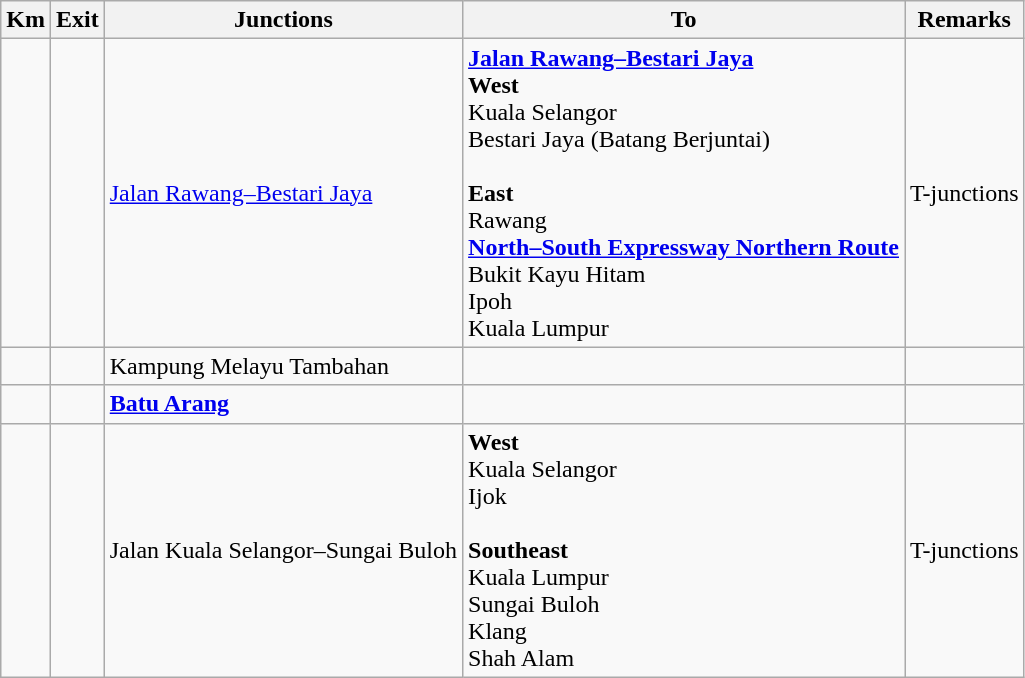<table class="wikitable">
<tr>
<th>Km</th>
<th>Exit</th>
<th>Junctions</th>
<th>To</th>
<th>Remarks</th>
</tr>
<tr>
<td></td>
<td></td>
<td><a href='#'>Jalan Rawang–Bestari Jaya</a></td>
<td> <strong><a href='#'>Jalan Rawang–Bestari Jaya</a></strong><br><strong>West</strong><br>Kuala Selangor<br>Bestari Jaya (Batang Berjuntai)<br><br><strong>East</strong><br>Rawang<br>  <strong><a href='#'>North–South Expressway Northern Route</a></strong><br>Bukit Kayu Hitam<br>Ipoh<br>Kuala Lumpur</td>
<td>T-junctions</td>
</tr>
<tr>
<td></td>
<td></td>
<td>Kampung Melayu Tambahan</td>
<td></td>
<td></td>
</tr>
<tr>
<td></td>
<td></td>
<td><strong><a href='#'>Batu Arang</a></strong></td>
<td></td>
<td></td>
</tr>
<tr>
<td></td>
<td></td>
<td>Jalan Kuala Selangor–Sungai Buloh</td>
<td><strong>West</strong><br> Kuala Selangor<br> Ijok<br><br><strong>Southeast</strong><br> Kuala Lumpur<br> Sungai Buloh<br> Klang<br> Shah Alam</td>
<td>T-junctions</td>
</tr>
</table>
